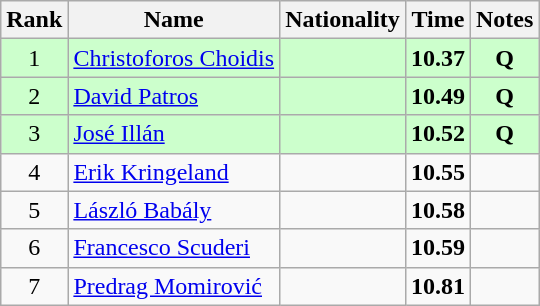<table class="wikitable sortable" style="text-align:center">
<tr>
<th>Rank</th>
<th>Name</th>
<th>Nationality</th>
<th>Time</th>
<th>Notes</th>
</tr>
<tr bgcolor=ccffcc>
<td>1</td>
<td align=left><a href='#'>Christoforos Choidis</a></td>
<td align=left></td>
<td><strong>10.37</strong></td>
<td><strong>Q</strong></td>
</tr>
<tr bgcolor=ccffcc>
<td>2</td>
<td align=left><a href='#'>David Patros</a></td>
<td align=left></td>
<td><strong>10.49</strong></td>
<td><strong>Q</strong></td>
</tr>
<tr bgcolor=ccffcc>
<td>3</td>
<td align=left><a href='#'>José Illán</a></td>
<td align=left></td>
<td><strong>10.52</strong></td>
<td><strong>Q</strong></td>
</tr>
<tr>
<td>4</td>
<td align=left><a href='#'>Erik Kringeland</a></td>
<td align=left></td>
<td><strong>10.55</strong></td>
<td></td>
</tr>
<tr>
<td>5</td>
<td align=left><a href='#'>László Babály</a></td>
<td align=left></td>
<td><strong>10.58</strong></td>
<td></td>
</tr>
<tr>
<td>6</td>
<td align=left><a href='#'>Francesco Scuderi</a></td>
<td align=left></td>
<td><strong>10.59</strong></td>
<td></td>
</tr>
<tr>
<td>7</td>
<td align=left><a href='#'>Predrag Momirović</a></td>
<td align=left></td>
<td><strong>10.81</strong></td>
<td></td>
</tr>
</table>
